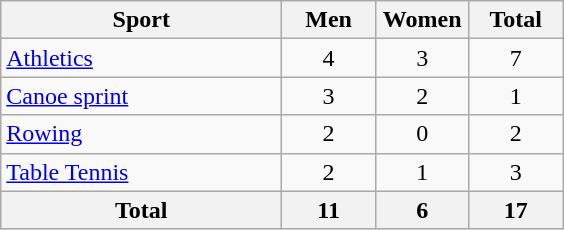<table class="wikitable sortable" style="text-align:center;">
<tr>
<th width=180>Sport</th>
<th width=55>Men</th>
<th width=55>Women</th>
<th width=55>Total</th>
</tr>
<tr>
<td align=left><a href='#'>Athletics</a></td>
<td>4</td>
<td>3</td>
<td>7</td>
</tr>
<tr>
<td align=left><a href='#'>Canoe sprint</a></td>
<td>3</td>
<td>2</td>
<td>1</td>
</tr>
<tr>
<td align=left><a href='#'>Rowing</a></td>
<td>2</td>
<td>0</td>
<td>2</td>
</tr>
<tr>
<td align=left><a href='#'>Table Tennis</a></td>
<td>2</td>
<td>1</td>
<td>3</td>
</tr>
<tr>
<th align=left>Total</th>
<th>11</th>
<th>6</th>
<th>17</th>
</tr>
</table>
